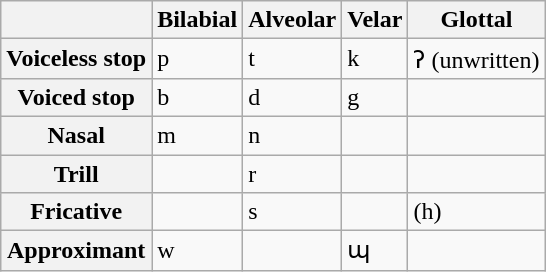<table class="wikitable">
<tr>
<th></th>
<th>Bilabial</th>
<th>Alveolar</th>
<th>Velar</th>
<th>Glottal</th>
</tr>
<tr>
<th>Voiceless stop</th>
<td>p</td>
<td>t</td>
<td>k</td>
<td>ʔ (unwritten)</td>
</tr>
<tr>
<th>Voiced stop</th>
<td>b</td>
<td>d</td>
<td>g</td>
<td></td>
</tr>
<tr>
<th>Nasal</th>
<td>m</td>
<td>n</td>
<td></td>
<td></td>
</tr>
<tr>
<th>Trill</th>
<td></td>
<td>r</td>
<td></td>
<td></td>
</tr>
<tr>
<th>Fricative</th>
<td></td>
<td>s</td>
<td></td>
<td>(h)</td>
</tr>
<tr>
<th>Approximant</th>
<td>w</td>
<td></td>
<td>ɰ <l></td>
<td></td>
</tr>
</table>
